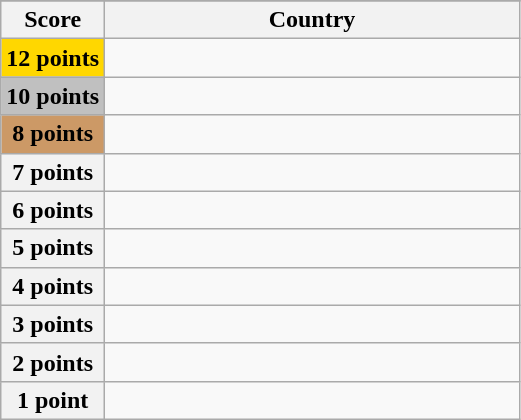<table class="wikitable">
<tr>
</tr>
<tr>
<th scope="col" width="20%">Score</th>
<th scope="col">Country</th>
</tr>
<tr>
<th scope="row" style="background:gold">12 points</th>
<td></td>
</tr>
<tr>
<th scope="row" style="background:silver">10 points</th>
<td></td>
</tr>
<tr>
<th scope="row" style="background:#CC9966">8 points</th>
<td></td>
</tr>
<tr>
<th scope="row">7 points</th>
<td></td>
</tr>
<tr>
<th scope="row">6 points</th>
<td></td>
</tr>
<tr>
<th scope="row">5 points</th>
<td></td>
</tr>
<tr>
<th scope="row">4 points</th>
<td></td>
</tr>
<tr>
<th scope="row">3 points</th>
<td></td>
</tr>
<tr>
<th scope="row">2 points</th>
<td></td>
</tr>
<tr>
<th scope="row">1 point</th>
<td></td>
</tr>
</table>
